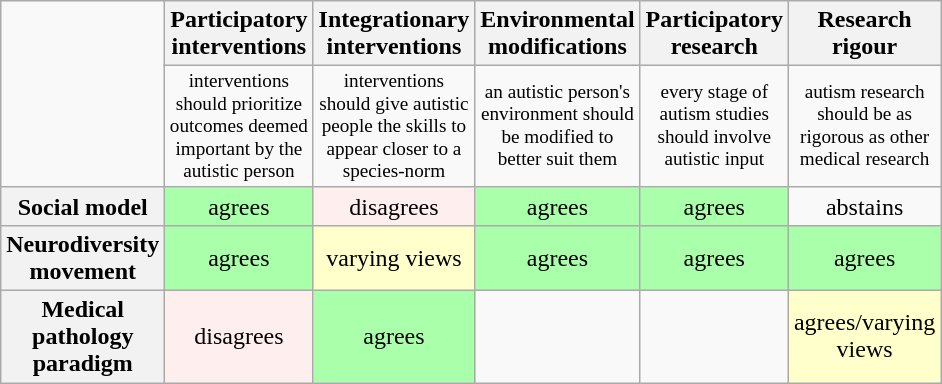<table class="wikitable mw-collapsible floatright" style="text-align: center;max-width: 30em">
<tr>
<td rowspan="2"></td>
<th>Participatory interventions</th>
<th>Integrationary interventions</th>
<th>Environmental modifications</th>
<th>Participatory research</th>
<th>Research rigour</th>
</tr>
<tr style="font-size: 80%;">
<td>interventions should prioritize outcomes deemed important by the autistic person</td>
<td>interventions should give autistic people the skills to appear closer to a species-norm</td>
<td>an autistic person's environment should be modified to better suit them</td>
<td>every stage of autism studies should involve autistic input</td>
<td>autism research should be as rigorous as other medical research</td>
</tr>
<tr>
<th scope="row">Social model</th>
<td style="background-color: #afa;">agrees</td>
<td style="background-color: #fee;">disagrees</td>
<td style="background-color: #afa;">agrees</td>
<td style="background-color: #afa;">agrees</td>
<td>abstains</td>
</tr>
<tr>
<th scope="row">Neurodiversity movement</th>
<td style="background-color: #afa;">agrees</td>
<td style="background-color: #ffc;">varying views</td>
<td style="background-color: #afa;">agrees</td>
<td style="background-color: #afa;">agrees</td>
<td style="background-color: #afa;">agrees</td>
</tr>
<tr>
<th scope="row">Medical pathology paradigm</th>
<td style="background-color: #fee;">disagrees</td>
<td style="background-color: #afa;">agrees</td>
<td></td>
<td></td>
<td style="background-color: #ffc;">agrees/varying views</td>
</tr>
</table>
